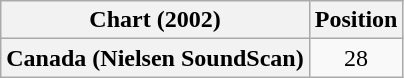<table class="wikitable plainrowheaders">
<tr>
<th>Chart (2002)</th>
<th>Position</th>
</tr>
<tr>
<th scope="row">Canada (Nielsen SoundScan)</th>
<td style="text-align:center;">28</td>
</tr>
</table>
